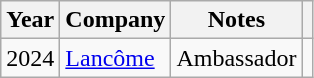<table class="wikitable sortable">
<tr>
<th>Year</th>
<th>Company</th>
<th>Notes</th>
<th class="unsortable"></th>
</tr>
<tr>
<td>2024</td>
<td><a href='#'>Lancôme</a></td>
<td>Ambassador</td>
<td></td>
</tr>
</table>
